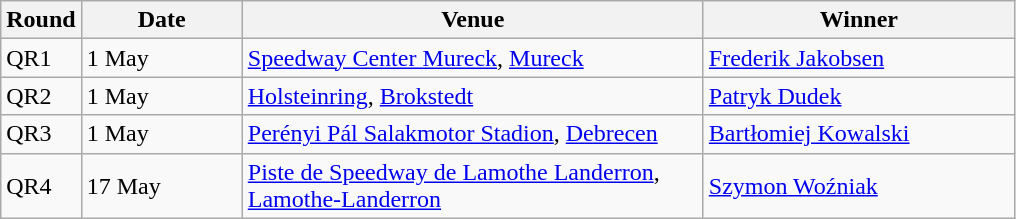<table class="wikitable" style="font-size: 100%">
<tr>
<th width=30>Round</th>
<th width=100>Date</th>
<th width=300>Venue</th>
<th width=200>Winner</th>
</tr>
<tr>
<td>QR1</td>
<td>1 May</td>
<td> <a href='#'>Speedway Center Mureck</a>, <a href='#'>Mureck</a></td>
<td> <a href='#'>Frederik Jakobsen</a></td>
</tr>
<tr>
<td>QR2</td>
<td>1 May</td>
<td> <a href='#'>Holsteinring</a>, <a href='#'>Brokstedt</a></td>
<td> <a href='#'>Patryk Dudek</a></td>
</tr>
<tr>
<td>QR3</td>
<td>1 May</td>
<td> <a href='#'>Perényi Pál Salakmotor Stadion</a>, <a href='#'>Debrecen</a></td>
<td> <a href='#'>Bartłomiej Kowalski</a></td>
</tr>
<tr>
<td>QR4</td>
<td>17 May</td>
<td> <a href='#'>Piste de Speedway de Lamothe Landerron</a>, <a href='#'>Lamothe-Landerron</a></td>
<td> <a href='#'>Szymon Woźniak</a></td>
</tr>
</table>
